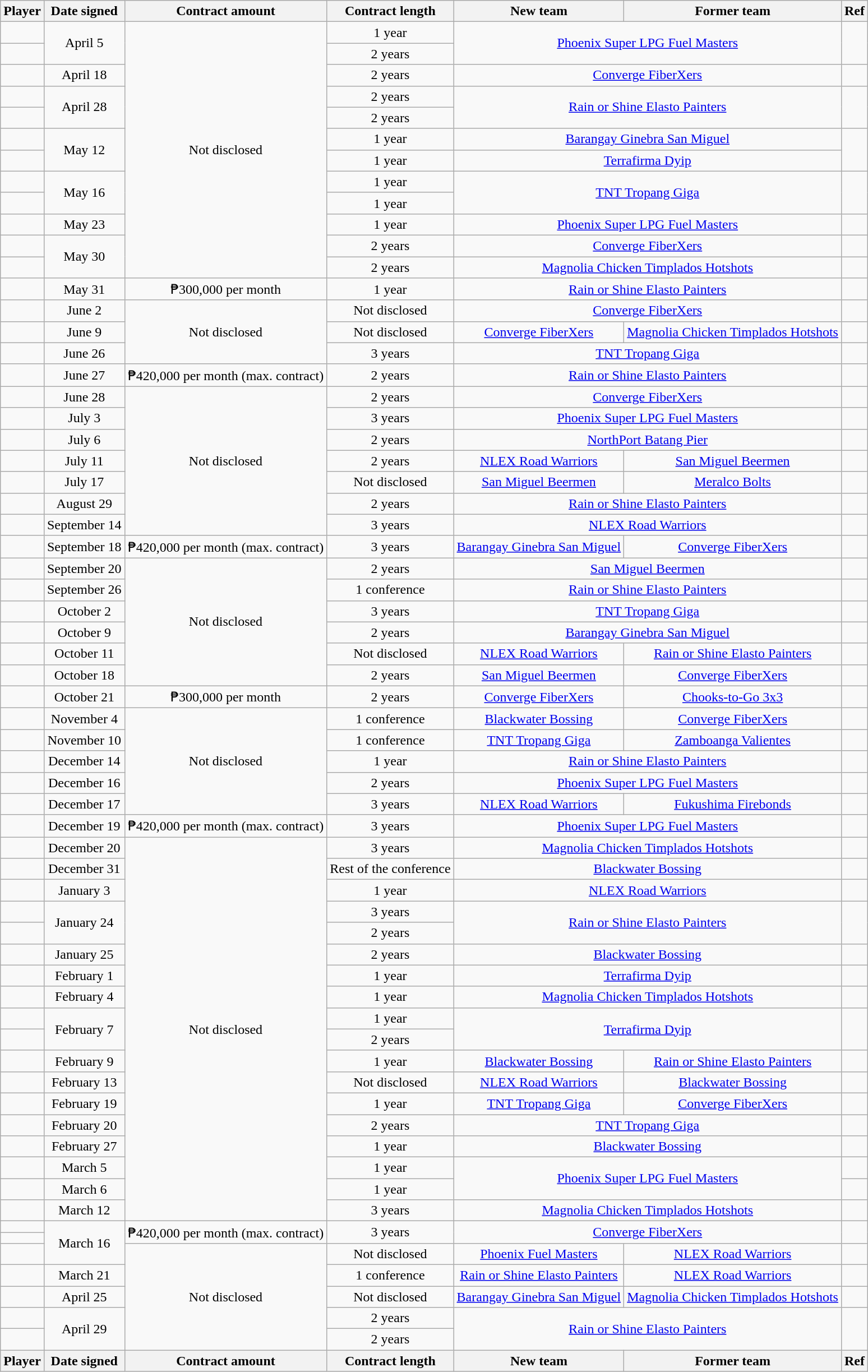<table class="wikitable sortable" style="text-align:center">
<tr>
<th>Player</th>
<th class=unsortable>Date signed</th>
<th>Contract amount</th>
<th>Contract length</th>
<th>New team</th>
<th>Former team</th>
<th class="unsortable">Ref</th>
</tr>
<tr>
<td align=left></td>
<td rowspan=2>April 5</td>
<td rowspan=12>Not disclosed</td>
<td>1 year</td>
<td colspan=2 rowspan=2><a href='#'>Phoenix Super LPG Fuel Masters</a></td>
<td rowspan=2></td>
</tr>
<tr>
<td align=left></td>
<td>2 years</td>
</tr>
<tr>
<td align=left></td>
<td>April 18</td>
<td>2 years</td>
<td colspan=2><a href='#'>Converge FiberXers</a></td>
<td></td>
</tr>
<tr>
<td align=left></td>
<td rowspan=2>April 28</td>
<td>2 years</td>
<td colspan=2 rowspan=2><a href='#'>Rain or Shine Elasto Painters</a></td>
<td rowspan=2></td>
</tr>
<tr>
<td align=left></td>
<td>2 years</td>
</tr>
<tr>
<td align=left></td>
<td rowspan=2>May 12</td>
<td>1 year</td>
<td colspan=2><a href='#'>Barangay Ginebra San Miguel</a></td>
<td rowspan=2></td>
</tr>
<tr>
<td align=left></td>
<td>1 year</td>
<td colspan=2><a href='#'>Terrafirma Dyip</a></td>
</tr>
<tr>
<td align=left></td>
<td rowspan=2>May 16</td>
<td>1 year</td>
<td colspan=2 rowspan=2><a href='#'>TNT Tropang Giga</a></td>
<td rowspan=2></td>
</tr>
<tr>
<td align=left></td>
<td>1 year</td>
</tr>
<tr>
<td align=left></td>
<td>May 23</td>
<td>1 year</td>
<td colspan=2><a href='#'>Phoenix Super LPG Fuel Masters</a></td>
<td></td>
</tr>
<tr>
<td align=left></td>
<td rowspan=2>May 30</td>
<td>2 years</td>
<td colspan=2><a href='#'>Converge FiberXers</a></td>
<td></td>
</tr>
<tr>
<td align=left></td>
<td>2 years</td>
<td colspan=2><a href='#'>Magnolia Chicken Timplados Hotshots</a></td>
<td></td>
</tr>
<tr>
<td align=left></td>
<td>May 31</td>
<td>₱300,000 per month</td>
<td>1 year</td>
<td colspan=2><a href='#'>Rain or Shine Elasto Painters</a></td>
<td></td>
</tr>
<tr>
<td align=left></td>
<td>June 2</td>
<td rowspan=3>Not disclosed</td>
<td>Not disclosed</td>
<td colspan=2><a href='#'>Converge FiberXers</a></td>
<td></td>
</tr>
<tr>
<td align=left></td>
<td>June 9</td>
<td>Not disclosed</td>
<td><a href='#'>Converge FiberXers</a></td>
<td><a href='#'>Magnolia Chicken Timplados Hotshots</a></td>
<td></td>
</tr>
<tr>
<td align=left></td>
<td>June 26</td>
<td>3 years</td>
<td colspan=2><a href='#'>TNT Tropang Giga</a></td>
<td></td>
</tr>
<tr>
<td align=left></td>
<td>June 27</td>
<td>₱420,000 per month (max. contract)</td>
<td>2 years</td>
<td colspan=2><a href='#'>Rain or Shine Elasto Painters</a></td>
<td></td>
</tr>
<tr>
<td align=left></td>
<td>June 28</td>
<td rowspan=7>Not disclosed</td>
<td>2 years</td>
<td colspan=2><a href='#'>Converge FiberXers</a></td>
<td></td>
</tr>
<tr>
<td align=left></td>
<td>July 3</td>
<td>3 years</td>
<td colspan=2><a href='#'>Phoenix Super LPG Fuel Masters</a></td>
<td></td>
</tr>
<tr>
<td align=left></td>
<td>July 6</td>
<td>2 years</td>
<td colspan=2><a href='#'>NorthPort Batang Pier</a></td>
<td></td>
</tr>
<tr>
<td align=left></td>
<td>July 11</td>
<td>2 years</td>
<td><a href='#'>NLEX Road Warriors</a></td>
<td><a href='#'>San Miguel Beermen</a></td>
<td></td>
</tr>
<tr>
<td align=left></td>
<td>July 17</td>
<td>Not disclosed</td>
<td><a href='#'>San Miguel Beermen</a></td>
<td><a href='#'>Meralco Bolts</a></td>
<td></td>
</tr>
<tr>
<td align=left></td>
<td>August 29</td>
<td>2 years</td>
<td colspan=2><a href='#'>Rain or Shine Elasto Painters</a></td>
<td></td>
</tr>
<tr>
<td align=left></td>
<td>September 14</td>
<td>3 years</td>
<td colspan=2><a href='#'>NLEX Road Warriors</a></td>
<td></td>
</tr>
<tr>
<td align=left></td>
<td>September 18</td>
<td>₱420,000 per month (max. contract)</td>
<td>3 years</td>
<td><a href='#'>Barangay Ginebra San Miguel</a></td>
<td><a href='#'>Converge FiberXers</a></td>
<td></td>
</tr>
<tr>
<td align=left></td>
<td>September 20</td>
<td rowspan=6>Not disclosed</td>
<td>2 years</td>
<td colspan=2><a href='#'>San Miguel Beermen</a></td>
<td></td>
</tr>
<tr>
<td align=left></td>
<td>September 26</td>
<td>1 conference</td>
<td colspan=2><a href='#'>Rain or Shine Elasto Painters</a></td>
<td></td>
</tr>
<tr>
<td align=left></td>
<td>October 2</td>
<td>3 years</td>
<td colspan=2><a href='#'>TNT Tropang Giga</a></td>
<td></td>
</tr>
<tr>
<td align=left></td>
<td>October 9</td>
<td>2 years</td>
<td colspan=2><a href='#'>Barangay Ginebra San Miguel</a></td>
<td></td>
</tr>
<tr>
<td align=left></td>
<td>October 11</td>
<td>Not disclosed</td>
<td><a href='#'>NLEX Road Warriors</a></td>
<td><a href='#'>Rain or Shine Elasto Painters</a></td>
<td></td>
</tr>
<tr>
<td align=left></td>
<td>October 18</td>
<td>2 years</td>
<td><a href='#'>San Miguel Beermen</a></td>
<td><a href='#'>Converge FiberXers</a></td>
<td></td>
</tr>
<tr>
<td align=left></td>
<td>October 21</td>
<td>₱300,000 per month</td>
<td>2 years</td>
<td><a href='#'>Converge FiberXers</a></td>
<td><a href='#'>Chooks-to-Go 3x3</a></td>
<td></td>
</tr>
<tr>
<td align=left></td>
<td>November 4</td>
<td rowspan=5>Not disclosed</td>
<td>1 conference</td>
<td><a href='#'>Blackwater Bossing</a></td>
<td><a href='#'>Converge FiberXers</a></td>
<td></td>
</tr>
<tr>
<td align=left></td>
<td>November 10</td>
<td>1 conference</td>
<td><a href='#'>TNT Tropang Giga</a></td>
<td><a href='#'>Zamboanga Valientes</a> </td>
<td></td>
</tr>
<tr>
<td align=left></td>
<td>December 14</td>
<td>1 year</td>
<td colspan=2><a href='#'>Rain or Shine Elasto Painters</a></td>
<td></td>
</tr>
<tr>
<td align=left></td>
<td>December 16</td>
<td>2 years</td>
<td colspan=2><a href='#'>Phoenix Super LPG Fuel Masters</a></td>
<td></td>
</tr>
<tr>
<td align=left></td>
<td>December 17</td>
<td>3 years</td>
<td><a href='#'>NLEX Road Warriors</a></td>
<td><a href='#'>Fukushima Firebonds</a> </td>
<td></td>
</tr>
<tr>
<td align=left></td>
<td>December 19</td>
<td>₱420,000 per month (max. contract)</td>
<td>3 years</td>
<td colspan=2><a href='#'>Phoenix Super LPG Fuel Masters</a></td>
<td></td>
</tr>
<tr>
<td align=left></td>
<td>December 20</td>
<td rowspan=18>Not disclosed</td>
<td>3 years</td>
<td colspan=2><a href='#'>Magnolia Chicken Timplados Hotshots</a></td>
<td></td>
</tr>
<tr>
<td align=left></td>
<td>December 31</td>
<td>Rest of the conference</td>
<td colspan=2><a href='#'>Blackwater Bossing</a></td>
<td></td>
</tr>
<tr>
<td align=left></td>
<td>January 3</td>
<td>1 year</td>
<td colspan=2><a href='#'>NLEX Road Warriors</a></td>
<td></td>
</tr>
<tr>
<td align=left></td>
<td rowspan=2>January 24</td>
<td>3 years</td>
<td rowspan=2 colspan=2><a href='#'>Rain or Shine Elasto Painters</a></td>
<td rowspan=2></td>
</tr>
<tr>
<td align=left></td>
<td>2 years</td>
</tr>
<tr>
<td align=left></td>
<td>January 25</td>
<td>2 years</td>
<td colspan=2><a href='#'>Blackwater Bossing</a></td>
<td></td>
</tr>
<tr>
<td align=left></td>
<td>February 1</td>
<td>1 year</td>
<td colspan=2><a href='#'>Terrafirma Dyip</a></td>
<td></td>
</tr>
<tr>
<td align=left></td>
<td>February 4</td>
<td>1 year</td>
<td colspan=2><a href='#'>Magnolia Chicken Timplados Hotshots</a></td>
<td></td>
</tr>
<tr>
<td align=left></td>
<td rowspan=2>February 7</td>
<td>1 year</td>
<td colspan=2 rowspan=2><a href='#'>Terrafirma Dyip</a></td>
<td rowspan=2></td>
</tr>
<tr>
<td align=left></td>
<td>2 years</td>
</tr>
<tr>
<td align=left></td>
<td>February 9</td>
<td>1 year</td>
<td><a href='#'>Blackwater Bossing</a></td>
<td><a href='#'>Rain or Shine Elasto Painters</a></td>
<td></td>
</tr>
<tr>
<td align=left></td>
<td>February 13</td>
<td>Not disclosed</td>
<td><a href='#'>NLEX Road Warriors</a></td>
<td><a href='#'>Blackwater Bossing</a></td>
<td></td>
</tr>
<tr>
<td align=left></td>
<td>February 19</td>
<td>1 year</td>
<td><a href='#'>TNT Tropang Giga</a></td>
<td><a href='#'>Converge FiberXers</a></td>
<td></td>
</tr>
<tr>
<td align=left></td>
<td>February 20</td>
<td>2 years</td>
<td colspan=2><a href='#'>TNT Tropang Giga</a></td>
<td></td>
</tr>
<tr>
<td align=left></td>
<td>February 27</td>
<td>1 year</td>
<td colspan=2><a href='#'>Blackwater Bossing</a></td>
<td></td>
</tr>
<tr>
<td align=left></td>
<td>March 5</td>
<td>1 year</td>
<td colspan=2 rowspan=2><a href='#'>Phoenix Super LPG Fuel Masters</a></td>
<td></td>
</tr>
<tr>
<td align=left></td>
<td>March 6</td>
<td>1 year</td>
<td></td>
</tr>
<tr>
<td align=left></td>
<td>March 12</td>
<td>3 years</td>
<td colspan=2><a href='#'>Magnolia Chicken Timplados Hotshots</a></td>
<td></td>
</tr>
<tr>
<td align=left></td>
<td rowspan=3>March 16</td>
<td rowspan=2>₱420,000 per month (max. contract)</td>
<td rowspan=2>3 years</td>
<td rowspan=2 colspan=2><a href='#'>Converge FiberXers</a></td>
<td rowspan=2></td>
</tr>
<tr>
<td align=left></td>
</tr>
<tr>
<td align=left></td>
<td rowspan=5>Not disclosed</td>
<td>Not disclosed</td>
<td><a href='#'>Phoenix Fuel Masters</a></td>
<td><a href='#'>NLEX Road Warriors</a></td>
<td></td>
</tr>
<tr>
<td align=left></td>
<td>March 21</td>
<td>1 conference</td>
<td><a href='#'>Rain or Shine Elasto Painters</a></td>
<td><a href='#'>NLEX Road Warriors</a></td>
<td></td>
</tr>
<tr>
<td align=left></td>
<td>April 25</td>
<td>Not disclosed</td>
<td><a href='#'>Barangay Ginebra San Miguel</a></td>
<td><a href='#'>Magnolia Chicken Timplados Hotshots</a></td>
<td></td>
</tr>
<tr>
<td align=left></td>
<td rowspan=2>April 29</td>
<td>2 years</td>
<td colspan=2 rowspan=2><a href='#'>Rain or Shine Elasto Painters</a></td>
<td rowspan=2></td>
</tr>
<tr>
<td align=left></td>
<td>2 years</td>
</tr>
<tr>
<th>Player</th>
<th class=unsortable>Date signed</th>
<th>Contract amount</th>
<th>Contract length</th>
<th>New team</th>
<th>Former team</th>
<th class="unsortable">Ref</th>
</tr>
</table>
